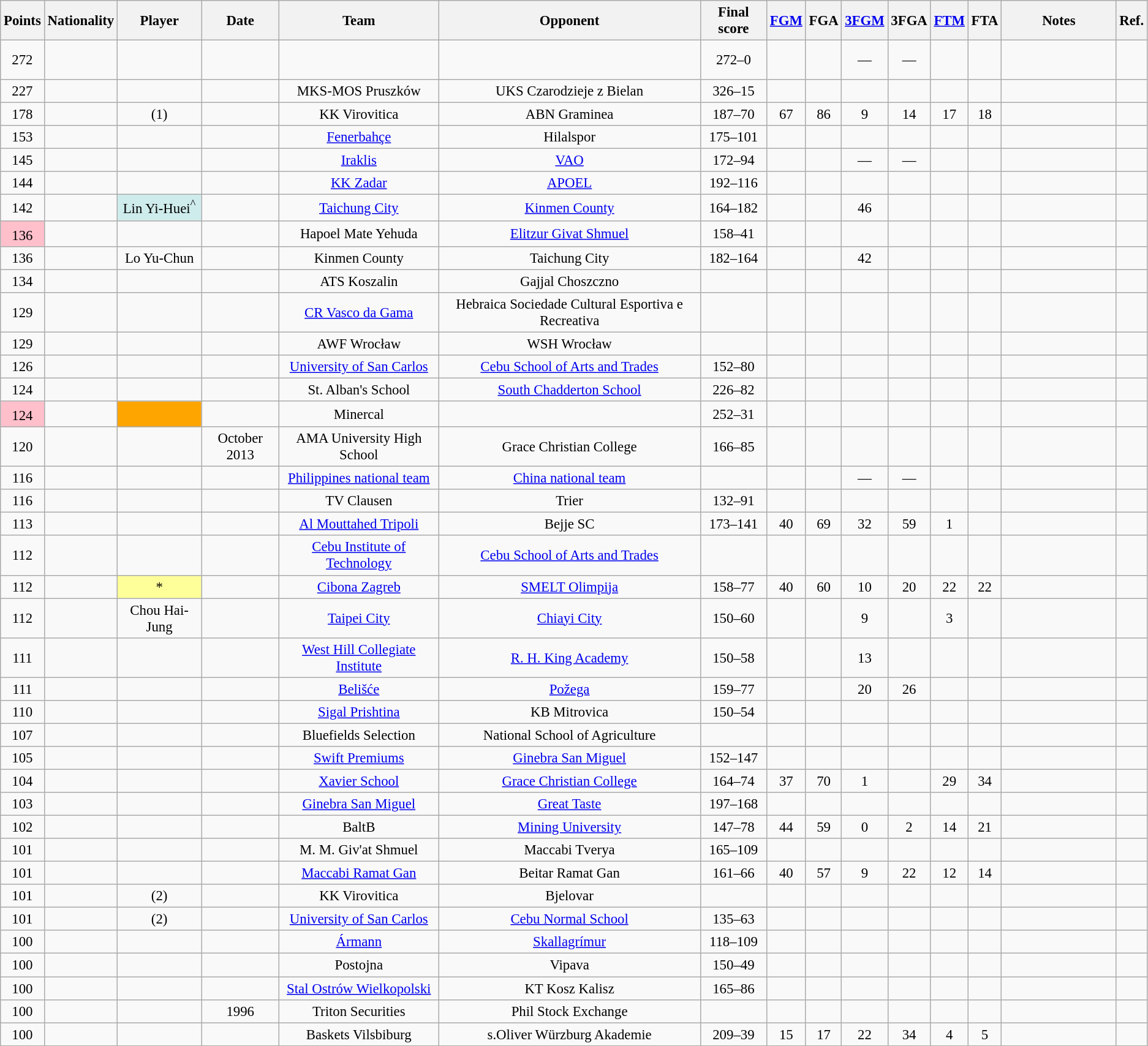<table class="wikitable sortable" style="font-size:95%">
<tr>
<th>Points</th>
<th>Nationality</th>
<th>Player</th>
<th>Date</th>
<th>Team</th>
<th>Opponent</th>
<th>Final score</th>
<th><a href='#'>FGM</a></th>
<th>FGA</th>
<th><a href='#'>3FGM</a></th>
<th>3FGA</th>
<th><a href='#'>FTM</a></th>
<th>FTA</th>
<th width=10% class="unsortable">Notes</th>
<th class="unsortable">Ref.</th>
</tr>
<tr align="center">
<td>272</td>
<td align="left"></td>
<td></td>
<td></td>
<td></td>
<td></td>
<td>272–0</td>
<td></td>
<td></td>
<td>—</td>
<td>—</td>
<td></td>
<td></td>
<td></td>
<td><br><br></td>
</tr>
<tr align="center">
<td>227</td>
<td align="left"></td>
<td></td>
<td></td>
<td>MKS-MOS Pruszków</td>
<td>UKS Czarodzieje z Bielan</td>
<td>326–15</td>
<td></td>
<td></td>
<td></td>
<td></td>
<td></td>
<td></td>
<td></td>
<td></td>
</tr>
<tr align="center">
<td>178</td>
<td align="left"></td>
<td> (1)</td>
<td></td>
<td>KK Virovitica</td>
<td>ABN Graminea</td>
<td>187–70</td>
<td>67</td>
<td>86</td>
<td>9</td>
<td>14</td>
<td>17</td>
<td>18</td>
<td></td>
<td></td>
</tr>
<tr align="center">
<td>153</td>
<td align="left"></td>
<td></td>
<td></td>
<td><a href='#'>Fenerbahçe</a></td>
<td>Hilalspor</td>
<td>175–101</td>
<td></td>
<td></td>
<td></td>
<td></td>
<td></td>
<td></td>
<td></td>
<td><br></td>
</tr>
<tr align="center">
<td>145</td>
<td align="left"></td>
<td></td>
<td></td>
<td><a href='#'>Iraklis</a></td>
<td><a href='#'>VAO</a></td>
<td>172–94</td>
<td></td>
<td></td>
<td>—</td>
<td>—</td>
<td></td>
<td></td>
<td></td>
<td></td>
</tr>
<tr align="center">
<td>144</td>
<td align="left"></td>
<td></td>
<td></td>
<td><a href='#'>KK Zadar</a></td>
<td><a href='#'>APOEL</a></td>
<td>192–116</td>
<td></td>
<td></td>
<td></td>
<td></td>
<td></td>
<td></td>
<td></td>
<td></td>
</tr>
<tr align="center">
<td>142</td>
<td align="left"></td>
<td style="background-color:#CFECEC">Lin Yi-Huei<sup>^</sup></td>
<td></td>
<td><a href='#'>Taichung City</a></td>
<td><a href='#'>Kinmen County</a></td>
<td>164–182</td>
<td></td>
<td></td>
<td>46</td>
<td></td>
<td></td>
<td></td>
<td></td>
<td></td>
</tr>
<tr align="center">
<td style="background-color:#FFC0CB">136<sup></sup></td>
<td align="left"></td>
<td></td>
<td></td>
<td>Hapoel Mate Yehuda</td>
<td><a href='#'>Elitzur Givat Shmuel</a></td>
<td>158–41</td>
<td></td>
<td></td>
<td></td>
<td></td>
<td></td>
<td></td>
<td></td>
<td></td>
</tr>
<tr align="center">
<td>136</td>
<td align="left"></td>
<td>Lo Yu-Chun</td>
<td></td>
<td>Kinmen County</td>
<td>Taichung City</td>
<td>182–164</td>
<td></td>
<td></td>
<td>42</td>
<td></td>
<td></td>
<td></td>
<td></td>
<td></td>
</tr>
<tr align="center">
<td>134</td>
<td align="left"></td>
<td> </td>
<td></td>
<td>ATS Koszalin</td>
<td>Gajjal Choszczno</td>
<td></td>
<td></td>
<td></td>
<td></td>
<td></td>
<td></td>
<td></td>
<td></td>
<td></td>
</tr>
<tr align="center">
<td>129</td>
<td align="left"></td>
<td></td>
<td></td>
<td><a href='#'>CR Vasco da Gama</a></td>
<td>Hebraica Sociedade Cultural Esportiva e Recreativa</td>
<td></td>
<td></td>
<td></td>
<td></td>
<td></td>
<td></td>
<td></td>
<td></td>
<td></td>
</tr>
<tr align="center">
<td>129</td>
<td align="left"></td>
<td></td>
<td></td>
<td>AWF Wrocław</td>
<td>WSH Wrocław</td>
<td></td>
<td></td>
<td></td>
<td></td>
<td></td>
<td></td>
<td></td>
<td></td>
<td></td>
</tr>
<tr align="center">
<td>126</td>
<td align="left"></td>
<td></td>
<td></td>
<td><a href='#'>University of San Carlos</a></td>
<td><a href='#'>Cebu School of Arts and Trades</a></td>
<td>152–80</td>
<td></td>
<td></td>
<td></td>
<td></td>
<td></td>
<td></td>
<td></td>
<td></td>
</tr>
<tr align="center">
<td>124</td>
<td align="left"></td>
<td></td>
<td></td>
<td>St. Alban's School</td>
<td><a href='#'>South Chadderton School</a></td>
<td>226–82</td>
<td></td>
<td></td>
<td></td>
<td></td>
<td></td>
<td></td>
<td></td>
<td></td>
</tr>
<tr align="center">
<td style="background-color:#FFC0CB">124<sup></sup></td>
<td align="left"></td>
<td style="background-color:#FFA500"></td>
<td></td>
<td>Minercal</td>
<td></td>
<td>252–31</td>
<td></td>
<td></td>
<td></td>
<td></td>
<td></td>
<td></td>
<td></td>
<td><br></td>
</tr>
<tr align="center">
<td>120</td>
<td align="left"></td>
<td></td>
<td> October 2013</td>
<td>AMA University High School</td>
<td>Grace Christian College</td>
<td>166–85</td>
<td></td>
<td></td>
<td></td>
<td></td>
<td></td>
<td></td>
<td></td>
<td></td>
</tr>
<tr align="center">
<td>116</td>
<td align="left"></td>
<td></td>
<td></td>
<td><a href='#'>Philippines national team</a></td>
<td><a href='#'>China national team</a></td>
<td></td>
<td></td>
<td></td>
<td>—</td>
<td>—</td>
<td></td>
<td></td>
<td></td>
<td></td>
</tr>
<tr align="center">
<td>116</td>
<td align="left"></td>
<td></td>
<td></td>
<td>TV Clausen</td>
<td>Trier</td>
<td>132–91</td>
<td></td>
<td></td>
<td></td>
<td></td>
<td></td>
<td></td>
<td></td>
<td><br></td>
</tr>
<tr align="center">
<td>113</td>
<td align="left"></td>
<td></td>
<td></td>
<td><a href='#'>Al Mouttahed Tripoli</a></td>
<td>Bejje SC</td>
<td>173–141</td>
<td>40</td>
<td>69</td>
<td>32</td>
<td>59</td>
<td>1</td>
<td></td>
<td></td>
<td></td>
</tr>
<tr align="center">
<td>112</td>
<td align="left"></td>
<td></td>
<td></td>
<td><a href='#'>Cebu Institute of Technology</a></td>
<td><a href='#'>Cebu School of Arts and Trades</a></td>
<td></td>
<td></td>
<td></td>
<td></td>
<td></td>
<td></td>
<td></td>
<td></td>
<td></td>
</tr>
<tr align="center">
<td>112</td>
<td align="left"></td>
<td style="background-color:#FFFF99;">*</td>
<td></td>
<td><a href='#'>Cibona Zagreb</a></td>
<td><a href='#'>SMELT Olimpija</a></td>
<td>158–77</td>
<td>40</td>
<td>60</td>
<td>10</td>
<td>20</td>
<td>22</td>
<td>22</td>
<td></td>
<td><br></td>
</tr>
<tr align="center">
<td>112</td>
<td align="left"></td>
<td>Chou Hai-Jung</td>
<td></td>
<td><a href='#'>Taipei City</a></td>
<td><a href='#'>Chiayi City</a></td>
<td>150–60</td>
<td></td>
<td></td>
<td>9</td>
<td></td>
<td>3</td>
<td></td>
<td></td>
<td></td>
</tr>
<tr align="center">
<td>111</td>
<td align="left"></td>
<td></td>
<td></td>
<td><a href='#'>West Hill Collegiate Institute</a></td>
<td><a href='#'>R. H. King Academy</a></td>
<td>150–58</td>
<td></td>
<td></td>
<td>13</td>
<td></td>
<td></td>
<td></td>
<td></td>
<td></td>
</tr>
<tr align="center">
<td>111</td>
<td align="left"></td>
<td></td>
<td></td>
<td><a href='#'>Belišće</a></td>
<td><a href='#'>Požega</a></td>
<td>159–77</td>
<td></td>
<td></td>
<td>20</td>
<td>26</td>
<td></td>
<td></td>
<td></td>
<td></td>
</tr>
<tr align="center">
<td>110</td>
<td align="left"></td>
<td></td>
<td></td>
<td><a href='#'>Sigal Prishtina</a></td>
<td>KB Mitrovica</td>
<td>150–54</td>
<td></td>
<td></td>
<td></td>
<td></td>
<td></td>
<td></td>
<td></td>
<td></td>
</tr>
<tr align="center">
<td>107</td>
<td align="left"></td>
<td></td>
<td></td>
<td>Bluefields Selection</td>
<td>National School of Agriculture</td>
<td></td>
<td></td>
<td></td>
<td></td>
<td></td>
<td></td>
<td></td>
<td></td>
<td></td>
</tr>
<tr align="center">
<td>105</td>
<td align="left"></td>
<td></td>
<td></td>
<td><a href='#'>Swift Premiums</a></td>
<td><a href='#'>Ginebra San Miguel</a></td>
<td>152–147</td>
<td></td>
<td></td>
<td></td>
<td></td>
<td></td>
<td></td>
<td></td>
<td></td>
</tr>
<tr align="center">
<td>104</td>
<td align="left"></td>
<td></td>
<td></td>
<td><a href='#'>Xavier School</a></td>
<td><a href='#'>Grace Christian College</a></td>
<td>164–74</td>
<td>37</td>
<td>70</td>
<td>1</td>
<td></td>
<td>29</td>
<td>34</td>
<td></td>
<td></td>
</tr>
<tr align="center">
<td>103</td>
<td align="left"></td>
<td></td>
<td></td>
<td><a href='#'>Ginebra San Miguel</a></td>
<td><a href='#'>Great Taste</a></td>
<td>197–168</td>
<td></td>
<td></td>
<td></td>
<td></td>
<td></td>
<td></td>
<td></td>
<td></td>
</tr>
<tr align="center">
<td>102</td>
<td align="left"></td>
<td></td>
<td></td>
<td>BaltB</td>
<td><a href='#'>Mining University</a></td>
<td>147–78</td>
<td>44</td>
<td>59</td>
<td>0</td>
<td>2</td>
<td>14</td>
<td>21</td>
<td></td>
<td></td>
</tr>
<tr align="center">
<td>101</td>
<td align="left"></td>
<td></td>
<td></td>
<td>M. M. Giv'at Shmuel</td>
<td>Maccabi Tverya</td>
<td>165–109</td>
<td></td>
<td></td>
<td></td>
<td></td>
<td></td>
<td></td>
<td></td>
<td><br></td>
</tr>
<tr align="center">
<td>101</td>
<td align="left"></td>
<td></td>
<td></td>
<td><a href='#'>Maccabi Ramat Gan</a></td>
<td>Beitar Ramat Gan</td>
<td>161–66</td>
<td>40</td>
<td>57</td>
<td>9</td>
<td>22</td>
<td>12</td>
<td>14</td>
<td></td>
<td><br></td>
</tr>
<tr align="center">
<td>101</td>
<td align="left"></td>
<td> (2)</td>
<td></td>
<td>KK Virovitica</td>
<td>Bjelovar</td>
<td></td>
<td></td>
<td></td>
<td></td>
<td></td>
<td></td>
<td></td>
<td></td>
<td></td>
</tr>
<tr align="center">
<td>101</td>
<td align="left"></td>
<td> (2)</td>
<td></td>
<td><a href='#'>University of San Carlos</a></td>
<td><a href='#'>Cebu Normal School</a></td>
<td>135–63</td>
<td></td>
<td></td>
<td></td>
<td></td>
<td></td>
<td></td>
<td></td>
<td></td>
</tr>
<tr align="center">
<td>100</td>
<td align="left"></td>
<td></td>
<td></td>
<td><a href='#'>Ármann</a></td>
<td><a href='#'>Skallagrímur</a></td>
<td>118–109</td>
<td></td>
<td></td>
<td></td>
<td></td>
<td></td>
<td></td>
<td></td>
<td></td>
</tr>
<tr align="center">
<td>100</td>
<td align="left"></td>
<td></td>
<td></td>
<td>Postojna</td>
<td>Vipava</td>
<td>150–49</td>
<td></td>
<td></td>
<td></td>
<td></td>
<td></td>
<td></td>
<td></td>
<td></td>
</tr>
<tr align="center">
<td>100</td>
<td align="left"></td>
<td></td>
<td></td>
<td><a href='#'>Stal Ostrów Wielkopolski</a></td>
<td>KT Kosz Kalisz</td>
<td>165–86</td>
<td></td>
<td></td>
<td></td>
<td></td>
<td></td>
<td></td>
<td></td>
<td></td>
</tr>
<tr align="center">
<td>100</td>
<td align="left"></td>
<td></td>
<td>1996</td>
<td>Triton Securities</td>
<td>Phil Stock Exchange</td>
<td></td>
<td></td>
<td></td>
<td></td>
<td></td>
<td></td>
<td></td>
<td></td>
<td></td>
</tr>
<tr align="center">
<td>100</td>
<td align="left"></td>
<td></td>
<td></td>
<td>Baskets Vilsbiburg</td>
<td>s.Oliver Würzburg Akademie</td>
<td>209–39</td>
<td>15</td>
<td>17</td>
<td>22</td>
<td>34</td>
<td>4</td>
<td>5</td>
<td></td>
<td></td>
</tr>
</table>
